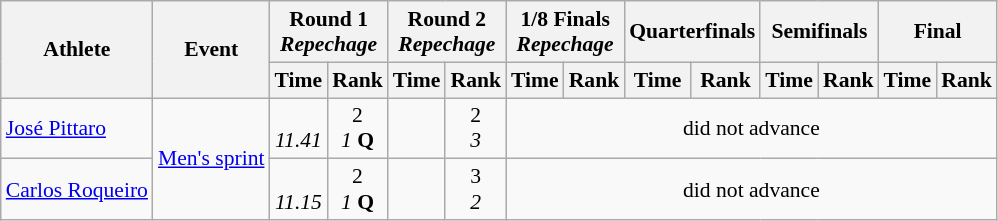<table class=wikitable style="font-size:90%">
<tr>
<th rowspan=2>Athlete</th>
<th rowspan=2>Event</th>
<th colspan=2>Round 1<br><em>Repechage</em></th>
<th colspan=2>Round 2<br><em>Repechage</em></th>
<th colspan=2>1/8 Finals<br><em>Repechage</em></th>
<th colspan=2>Quarterfinals</th>
<th colspan=2>Semifinals</th>
<th colspan=2>Final</th>
</tr>
<tr>
<th>Time</th>
<th>Rank</th>
<th>Time</th>
<th>Rank</th>
<th>Time</th>
<th>Rank</th>
<th>Time</th>
<th>Rank</th>
<th>Time</th>
<th>Rank</th>
<th>Time</th>
<th>Rank</th>
</tr>
<tr align=center>
<td align=left><a href='#'>José Pittaro</a></td>
<td align=left rowspan=2><a href='#'>Men's sprint</a></td>
<td><br><em>11.41</em></td>
<td>2<br><em>1</em> <strong>Q</strong></td>
<td></td>
<td>2<br><em>3</em></td>
<td colspan=8>did not advance</td>
</tr>
<tr align=center>
<td align=left><a href='#'>Carlos Roqueiro</a></td>
<td><br><em>11.15</em></td>
<td>2<br><em>1</em> <strong>Q</strong></td>
<td></td>
<td>3<br><em>2</em></td>
<td colspan=8>did not advance</td>
</tr>
</table>
